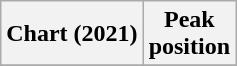<table class="wikitable plainrowheaders">
<tr>
<th scope="col">Chart (2021)</th>
<th scope="col">Peak<br>position</th>
</tr>
<tr>
</tr>
</table>
